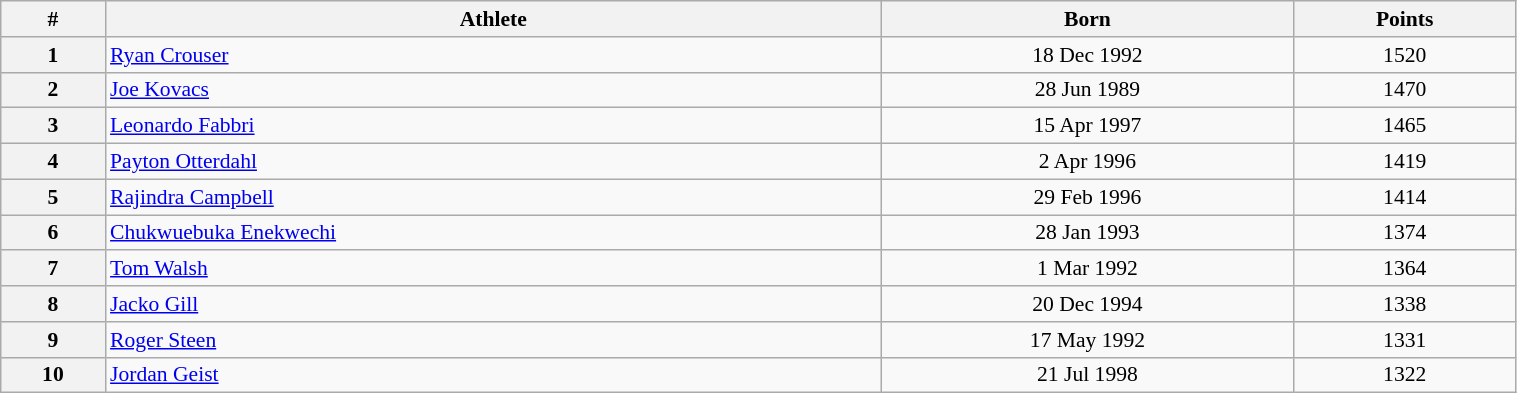<table class="wikitable" width=80% style="font-size:90%; text-align:center;">
<tr>
<th>#</th>
<th>Athlete</th>
<th>Born</th>
<th>Points</th>
</tr>
<tr>
<th>1</th>
<td align=left> <a href='#'>Ryan Crouser</a></td>
<td>18 Dec 1992</td>
<td>1520</td>
</tr>
<tr>
<th>2</th>
<td align=left> <a href='#'>Joe Kovacs</a></td>
<td>28 Jun 1989</td>
<td>1470</td>
</tr>
<tr>
<th>3</th>
<td align=left> <a href='#'>Leonardo Fabbri</a></td>
<td>15 Apr 1997</td>
<td>1465</td>
</tr>
<tr>
<th>4</th>
<td align=left> <a href='#'>Payton Otterdahl</a></td>
<td>2 Apr 1996</td>
<td>1419</td>
</tr>
<tr>
<th>5</th>
<td align=left> <a href='#'>Rajindra Campbell</a></td>
<td>29 Feb 1996</td>
<td>1414</td>
</tr>
<tr>
<th>6</th>
<td align=left> <a href='#'>Chukwuebuka Enekwechi</a></td>
<td>28 Jan 1993</td>
<td>1374</td>
</tr>
<tr>
<th>7</th>
<td align=left> <a href='#'>Tom Walsh</a></td>
<td>1 Mar 1992</td>
<td>1364</td>
</tr>
<tr>
<th>8</th>
<td align=left> <a href='#'>Jacko Gill</a></td>
<td>20 Dec 1994</td>
<td>1338</td>
</tr>
<tr>
<th>9</th>
<td align=left> <a href='#'>Roger Steen</a></td>
<td>17 May 1992</td>
<td>1331</td>
</tr>
<tr>
<th>10</th>
<td align=left> <a href='#'>Jordan Geist</a></td>
<td>21 Jul 1998</td>
<td>1322</td>
</tr>
</table>
